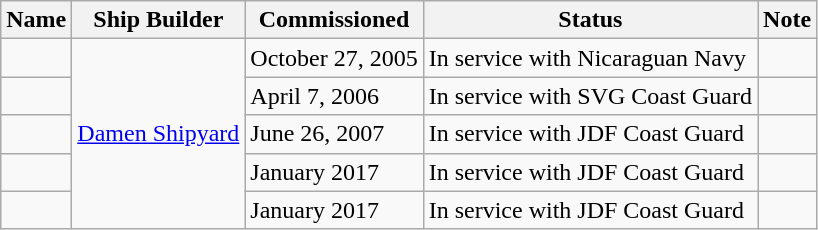<table class="wikitable" style="text-align:left">
<tr>
<th>Name</th>
<th>Ship Builder</th>
<th>Commissioned</th>
<th>Status</th>
<th>Note</th>
</tr>
<tr>
<td></td>
<td rowspan="5" align="left"><a href='#'>Damen Shipyard</a></td>
<td>October 27, 2005</td>
<td>In service with Nicaraguan Navy</td>
<td></td>
</tr>
<tr>
<td></td>
<td>April 7, 2006</td>
<td>In service with SVG Coast Guard</td>
<td></td>
</tr>
<tr>
<td></td>
<td>June 26, 2007</td>
<td>In service with JDF Coast Guard</td>
<td></td>
</tr>
<tr>
<td></td>
<td>January 2017</td>
<td>In service with JDF Coast Guard</td>
<td></td>
</tr>
<tr>
<td></td>
<td>January 2017</td>
<td>In service with JDF Coast Guard</td>
<td></td>
</tr>
</table>
